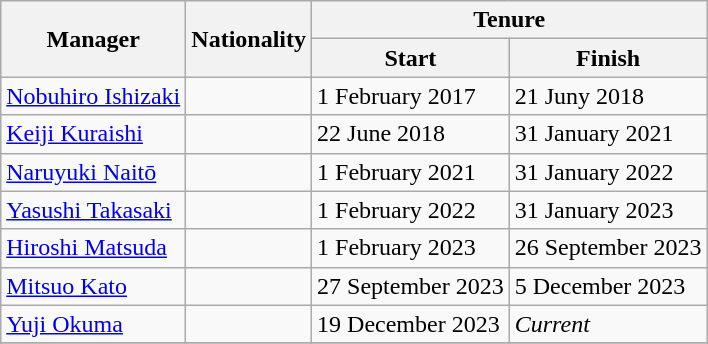<table class="wikitable">
<tr>
<th rowspan="2">Manager</th>
<th rowspan="2">Nationality</th>
<th colspan="2">Tenure  </th>
</tr>
<tr>
<th>Start</th>
<th>Finish </th>
</tr>
<tr>
<td><a href='#'>Nobuhiro Ishizaki</a></td>
<td></td>
<td>1 February 2017</td>
<td>21 Juny 2018<br></td>
</tr>
<tr>
<td><a href='#'>Keiji Kuraishi</a></td>
<td></td>
<td>22 June 2018</td>
<td>31 January 2021<br></td>
</tr>
<tr>
<td><a href='#'>Naruyuki Naitō</a></td>
<td></td>
<td>1 February 2021</td>
<td>31 January 2022<br></td>
</tr>
<tr>
<td><a href='#'>Yasushi Takasaki</a></td>
<td></td>
<td>1 February 2022</td>
<td>31 January 2023<br></td>
</tr>
<tr>
<td><a href='#'>Hiroshi Matsuda</a></td>
<td></td>
<td>1 February 2023</td>
<td>26 September 2023<br></td>
</tr>
<tr>
<td><a href='#'>Mitsuo Kato</a></td>
<td></td>
<td>27 September 2023</td>
<td>5 December 2023<br></td>
</tr>
<tr>
<td><a href='#'>Yuji Okuma</a></td>
<td></td>
<td>19 December 2023</td>
<td><em>Current</em><br></td>
</tr>
<tr>
</tr>
</table>
